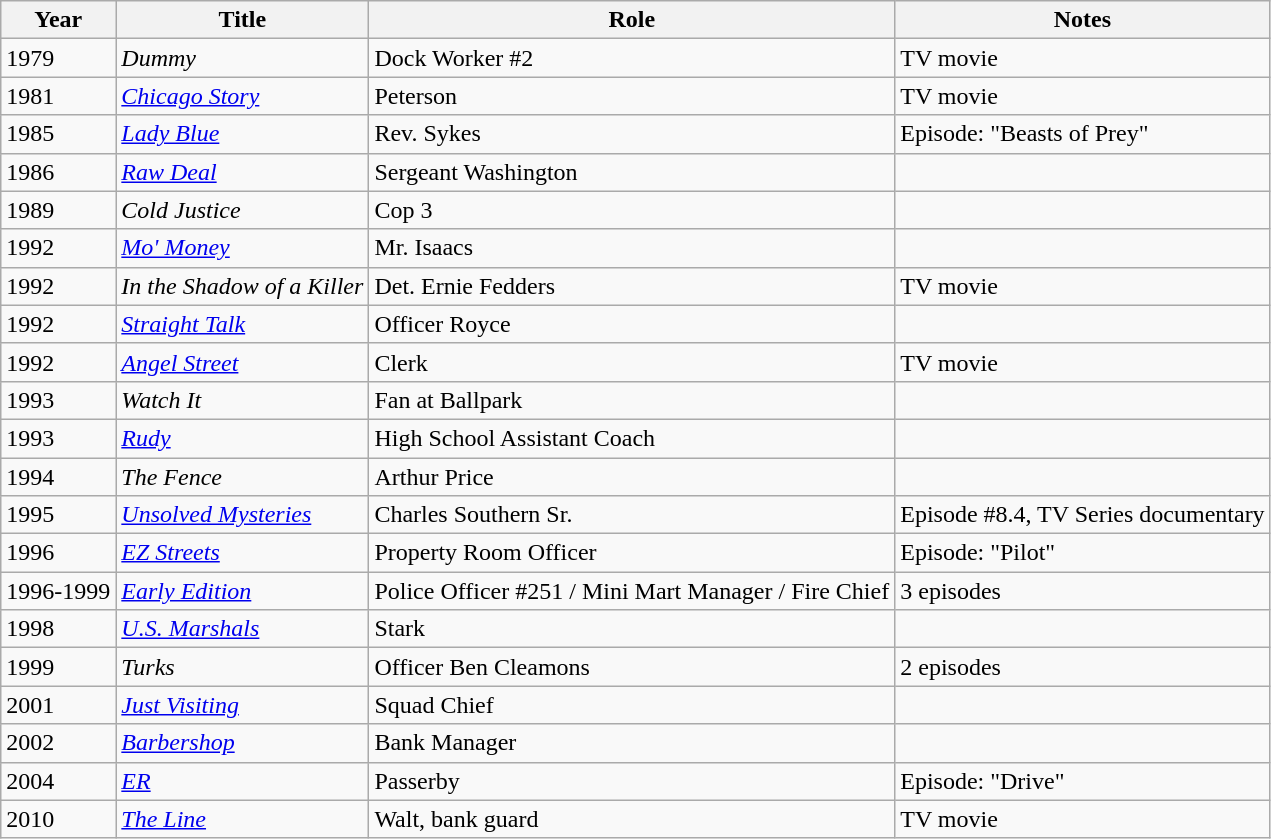<table class="wikitable">
<tr>
<th>Year</th>
<th>Title</th>
<th>Role</th>
<th>Notes</th>
</tr>
<tr>
<td>1979</td>
<td><em>Dummy</em></td>
<td>Dock Worker #2</td>
<td>TV movie</td>
</tr>
<tr>
<td>1981</td>
<td><em><a href='#'>Chicago Story</a></em></td>
<td>Peterson</td>
<td>TV movie</td>
</tr>
<tr>
<td>1985</td>
<td><em><a href='#'>Lady Blue</a></em></td>
<td>Rev. Sykes</td>
<td>Episode: "Beasts of Prey"</td>
</tr>
<tr>
<td>1986</td>
<td><em><a href='#'>Raw Deal</a></em></td>
<td>Sergeant Washington</td>
<td></td>
</tr>
<tr>
<td>1989</td>
<td><em>Cold Justice</em></td>
<td>Cop 3</td>
<td></td>
</tr>
<tr>
<td>1992</td>
<td><em><a href='#'>Mo' Money</a></em></td>
<td>Mr. Isaacs</td>
<td></td>
</tr>
<tr>
<td>1992</td>
<td><em>In the Shadow of a Killer</em></td>
<td>Det. Ernie Fedders</td>
<td>TV movie</td>
</tr>
<tr>
<td>1992</td>
<td><em><a href='#'>Straight Talk</a></em></td>
<td>Officer Royce</td>
<td></td>
</tr>
<tr>
<td>1992</td>
<td><em><a href='#'>Angel Street</a></em></td>
<td>Clerk</td>
<td>TV movie</td>
</tr>
<tr>
<td>1993</td>
<td><em>Watch It</em></td>
<td>Fan at Ballpark</td>
<td></td>
</tr>
<tr>
<td>1993</td>
<td><em><a href='#'>Rudy</a></em></td>
<td>High School Assistant Coach</td>
<td></td>
</tr>
<tr>
<td>1994</td>
<td><em>The Fence</em></td>
<td>Arthur Price</td>
<td></td>
</tr>
<tr>
<td>1995</td>
<td><em><a href='#'>Unsolved Mysteries</a></em></td>
<td>Charles Southern Sr.</td>
<td>Episode #8.4, TV Series documentary</td>
</tr>
<tr>
<td>1996</td>
<td><em><a href='#'>EZ Streets</a></em></td>
<td>Property Room Officer</td>
<td>Episode: "Pilot"</td>
</tr>
<tr>
<td>1996-1999</td>
<td><em><a href='#'>Early Edition</a></em></td>
<td>Police Officer #251 / Mini Mart Manager / Fire Chief</td>
<td>3 episodes</td>
</tr>
<tr>
<td>1998</td>
<td><em><a href='#'>U.S. Marshals</a></em></td>
<td>Stark</td>
<td></td>
</tr>
<tr>
<td>1999</td>
<td><em>Turks</em></td>
<td>Officer Ben Cleamons</td>
<td>2 episodes</td>
</tr>
<tr>
<td>2001</td>
<td><em><a href='#'>Just Visiting</a></em></td>
<td>Squad Chief</td>
<td></td>
</tr>
<tr>
<td>2002</td>
<td><em><a href='#'>Barbershop</a></em></td>
<td>Bank Manager</td>
<td></td>
</tr>
<tr>
<td>2004</td>
<td><em><a href='#'>ER</a></em></td>
<td>Passerby</td>
<td>Episode: "Drive"</td>
</tr>
<tr>
<td>2010</td>
<td><em><a href='#'>The Line</a></em></td>
<td>Walt, bank guard</td>
<td>TV movie</td>
</tr>
</table>
